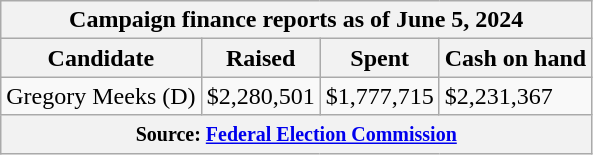<table class="wikitable sortable">
<tr>
<th colspan=4>Campaign finance reports as of June 5, 2024</th>
</tr>
<tr style="text-align:center;">
<th>Candidate</th>
<th>Raised</th>
<th>Spent</th>
<th>Cash on hand</th>
</tr>
<tr>
<td>Gregory Meeks (D)</td>
<td>$2,280,501</td>
<td>$1,777,715</td>
<td>$2,231,367</td>
</tr>
<tr>
<th colspan="4"><small>Source: <a href='#'>Federal Election Commission</a></small></th>
</tr>
</table>
